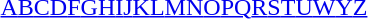<table id="toc" class="toc" summary="Class">
<tr>
<th></th>
</tr>
<tr>
<td style="text-align:center;"><a href='#'>A</a><a href='#'>B</a><a href='#'>C</a><a href='#'>D</a><a href='#'>F</a><a href='#'>G</a><a href='#'>H</a><a href='#'>I</a><a href='#'>J</a><a href='#'>K</a><a href='#'>L</a><a href='#'>M</a><a href='#'>N</a><a href='#'>O</a><a href='#'>P</a><a href='#'>Q</a><a href='#'>R</a><a href='#'>S</a><a href='#'>T</a><a href='#'>U</a><a href='#'>W</a><a href='#'>Y</a><a href='#'>Z</a></td>
</tr>
</table>
